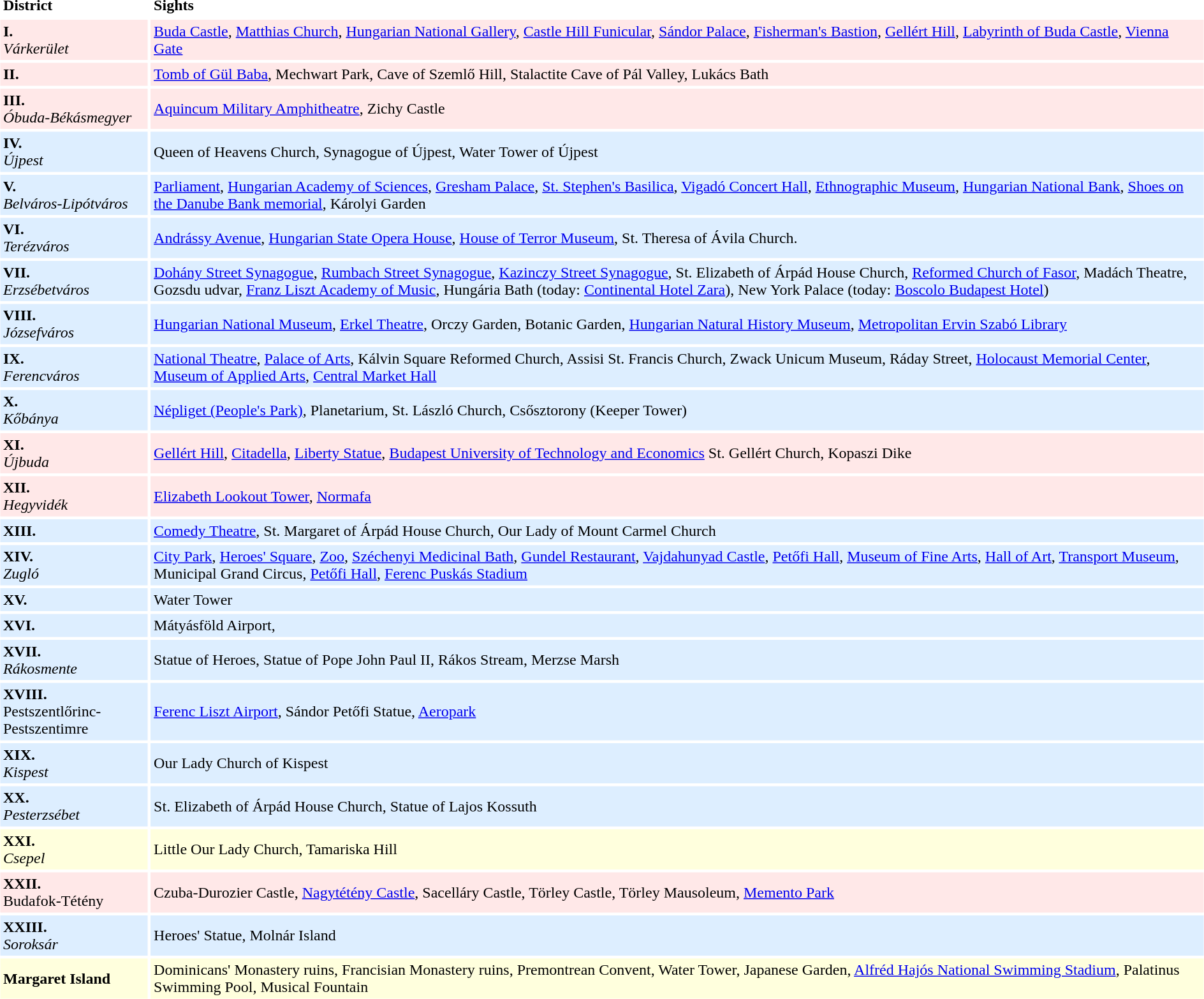<table border=0 cellpadding=3 cellspacing=3>
<tr ----bgcolor=lightgrey>
<td><strong>District</strong></td>
<td><strong>Sights</strong></td>
</tr>
<tr ---- bgcolor=#FFE8E8>
<td><strong>I.</strong><br><em>Várkerület</em></td>
<td><a href='#'>Buda Castle</a>, <a href='#'>Matthias Church</a>, <a href='#'>Hungarian National Gallery</a>, <a href='#'>Castle Hill Funicular</a>, <a href='#'>Sándor Palace</a>, <a href='#'>Fisherman's Bastion</a>, <a href='#'>Gellért Hill</a>, <a href='#'>Labyrinth of Buda Castle</a>, <a href='#'>Vienna Gate</a></td>
</tr>
<tr ---- bgcolor=#FFE8E8>
<td><strong>II.</strong></td>
<td><a href='#'>Tomb of Gül Baba</a>, Mechwart Park, Cave of Szemlő Hill, Stalactite Cave of Pál Valley, Lukács Bath</td>
</tr>
<tr ---- bgcolor=#FFE8E8>
<td><strong>III.</strong><br><em>Óbuda-Békásmegyer</em></td>
<td><a href='#'>Aquincum Military Amphitheatre</a>, Zichy Castle</td>
</tr>
<tr ---- bgcolor=#DDEEFF>
<td><strong>IV.</strong><br><em>Újpest</em></td>
<td>Queen of Heavens Church, Synagogue of Újpest, Water Tower of Újpest</td>
</tr>
<tr ---- bgcolor=#DDEEFF>
<td><strong>V.</strong><br><em>Belváros-Lipótváros</em></td>
<td><a href='#'>Parliament</a>, <a href='#'>Hungarian Academy of Sciences</a>, <a href='#'>Gresham Palace</a>, <a href='#'>St. Stephen's Basilica</a>, <a href='#'>Vigadó Concert Hall</a>, <a href='#'>Ethnographic Museum</a>, <a href='#'>Hungarian National Bank</a>, <a href='#'>Shoes on the Danube Bank memorial</a>, Károlyi Garden</td>
</tr>
<tr ---- bgcolor=#DDEEFF>
<td><strong>VI.</strong><br><em>Terézváros</em></td>
<td><a href='#'>Andrássy Avenue</a>, <a href='#'>Hungarian State Opera House</a>, <a href='#'>House of Terror Museum</a>, St. Theresa of Ávila Church.</td>
</tr>
<tr ---- bgcolor=#DDEEFF>
<td><strong>VII.</strong><br><em>Erzsébetváros</em></td>
<td><a href='#'>Dohány Street Synagogue</a>, <a href='#'>Rumbach Street Synagogue</a>, <a href='#'>Kazinczy Street Synagogue</a>, St. Elizabeth of Árpád House Church, <a href='#'>Reformed Church of Fasor</a>, Madách Theatre, Gozsdu udvar, <a href='#'>Franz Liszt Academy of Music</a>, Hungária Bath (today: <a href='#'>Continental Hotel Zara</a>), New York Palace (today: <a href='#'>Boscolo Budapest Hotel</a>)</td>
</tr>
<tr ---- bgcolor=#DDEEFF>
<td><strong>VIII.</strong><br><em>Józsefváros</em></td>
<td><a href='#'>Hungarian National Museum</a>, <a href='#'>Erkel Theatre</a>, Orczy Garden, Botanic Garden, <a href='#'>Hungarian Natural History Museum</a>, <a href='#'>Metropolitan Ervin Szabó Library</a></td>
</tr>
<tr ---- bgcolor=#DDEEFF>
<td><strong>IX.</strong><br><em>Ferencváros</em></td>
<td><a href='#'>National Theatre</a>, <a href='#'>Palace of Arts</a>, Kálvin Square Reformed Church, Assisi St. Francis Church, Zwack Unicum Museum, Ráday Street, <a href='#'>Holocaust Memorial Center</a>, <a href='#'>Museum of Applied Arts</a>, <a href='#'>Central Market Hall</a></td>
</tr>
<tr ---- bgcolor=#DDEEFF>
<td><strong>X.</strong><br><em>Kőbánya</em></td>
<td><a href='#'>Népliget (People's Park)</a>, Planetarium, St. László Church, Csősztorony (Keeper Tower)</td>
</tr>
<tr ---- bgcolor=#FFE8E8>
<td><strong>XI.</strong><br><em>Újbuda</em></td>
<td><a href='#'>Gellért Hill</a>, <a href='#'>Citadella</a>, <a href='#'>Liberty Statue</a>, <a href='#'>Budapest University of Technology and Economics</a> St. Gellért Church, Kopaszi Dike</td>
</tr>
<tr ---- bgcolor=#FFE8E8>
<td><strong>XII.</strong><br><em>Hegyvidék</em></td>
<td><a href='#'>Elizabeth Lookout Tower</a>, <a href='#'>Normafa</a></td>
</tr>
<tr ---- bgcolor=#DDEEFF>
<td><strong>XIII.</strong></td>
<td><a href='#'>Comedy Theatre</a>, St. Margaret of Árpád House Church, Our Lady of Mount Carmel Church</td>
</tr>
<tr ---- bgcolor=#DDEEFF>
<td><strong>XIV.</strong><br><em>Zugló</em></td>
<td><a href='#'>City Park</a>, <a href='#'>Heroes' Square</a>, <a href='#'>Zoo</a>, <a href='#'>Széchenyi Medicinal Bath</a>, <a href='#'>Gundel Restaurant</a>, <a href='#'>Vajdahunyad Castle</a>, <a href='#'>Petőfi Hall</a>, <a href='#'>Museum of Fine Arts</a>, <a href='#'>Hall of Art</a>, <a href='#'>Transport Museum</a>, Municipal Grand Circus, <a href='#'>Petőfi Hall</a>, <a href='#'>Ferenc Puskás Stadium</a></td>
</tr>
<tr ---- bgcolor=#DDEEFF>
<td><strong>XV.</strong></td>
<td>Water Tower</td>
</tr>
<tr ---- bgcolor=#DDEEFF>
<td><strong>XVI.</strong></td>
<td>Mátyásföld Airport,</td>
</tr>
<tr ---- bgcolor=#DDEEFF>
<td><strong>XVII.</strong><br><em>Rákosmente</em></td>
<td>Statue of Heroes, Statue of Pope John Paul II, Rákos Stream, Merzse Marsh</td>
</tr>
<tr ---- bgcolor=#DDEEFF>
<td><strong>XVIII.</strong><br>Pestszentlőrinc-Pestszentimre</td>
<td><a href='#'>Ferenc Liszt Airport</a>, Sándor Petőfi Statue, <a href='#'>Aeropark</a></td>
</tr>
<tr ---- bgcolor=#DDEEFF>
<td><strong>XIX.</strong><br><em>Kispest</em></td>
<td>Our Lady Church of Kispest</td>
</tr>
<tr ---- bgcolor=#DDEEFF>
<td><strong>XX.</strong><br><em>Pesterzsébet</em></td>
<td>St. Elizabeth of Árpád House Church, Statue of Lajos Kossuth</td>
</tr>
<tr ---- bgcolor=#FFFFDD>
<td><strong>XXI.</strong><br><em>Csepel</em></td>
<td>Little Our Lady Church, Tamariska Hill</td>
</tr>
<tr ---- bgcolor=#FFE8E8>
<td><strong>XXII.</strong><br>Budafok-Tétény</td>
<td>Czuba-Durozier Castle, <a href='#'>Nagytétény Castle</a>, Sacelláry Castle, Törley Castle, Törley Mausoleum, <a href='#'>Memento Park</a></td>
</tr>
<tr ---- bgcolor=#DDEEFF>
<td><strong>XXIII.</strong><br><em>Soroksár</em></td>
<td>Heroes' Statue, Molnár Island</td>
</tr>
<tr ---- bgcolor=#FFFFDD>
<td><strong>Margaret Island</strong></td>
<td>Dominicans' Monastery ruins, Francisian Monastery ruins, Premontrean Convent, Water Tower, Japanese Garden, <a href='#'>Alfréd Hajós National Swimming Stadium</a>, Palatinus Swimming Pool, Musical Fountain</td>
</tr>
</table>
